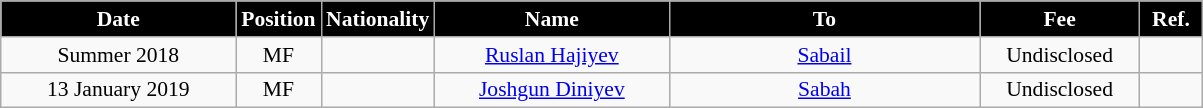<table class="wikitable"  style="text-align:center; font-size:90%; ">
<tr>
<th style="background:#000000; color:#fff; width:150px;">Date</th>
<th style="background:#000000; color:#fff; width:50px;">Position</th>
<th style="background:#000000; color:#fff; width:50px;">Nationality</th>
<th style="background:#000000; color:#fff; width:150px;">Name</th>
<th style="background:#000000; color:#fff; width:200px;">To</th>
<th style="background:#000000; color:#fff; width:100px;">Fee</th>
<th style="background:#000000; color:#fff; width:35px;">Ref.</th>
</tr>
<tr>
<td>Summer 2018</td>
<td>MF</td>
<td></td>
<td><a href='#'>Ruslan Hajiyev</a></td>
<td><a href='#'>Sabail</a></td>
<td>Undisclosed</td>
<td></td>
</tr>
<tr>
<td>13 January 2019</td>
<td>MF</td>
<td></td>
<td><a href='#'>Joshgun Diniyev</a></td>
<td><a href='#'>Sabah</a></td>
<td>Undisclosed</td>
<td></td>
</tr>
</table>
